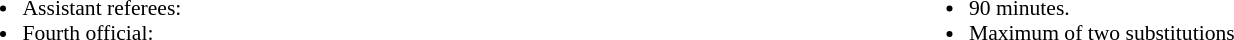<table style="width:100%; font-size:90%">
<tr>
<td style="width:50%; vertical-align:top"><br><ul><li>Assistant referees:</li><li>Fourth official:</li></ul></td>
<td style="width:50%; vertical-align:top"><br><ul><li>90 minutes.</li><li>Maximum of two substitutions</li></ul></td>
</tr>
</table>
